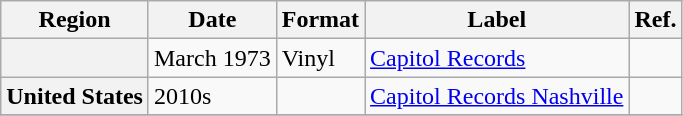<table class="wikitable plainrowheaders">
<tr>
<th scope="col">Region</th>
<th scope="col">Date</th>
<th scope="col">Format</th>
<th scope="col">Label</th>
<th scope="col">Ref.</th>
</tr>
<tr>
<th scope="row"></th>
<td>March 1973</td>
<td>Vinyl</td>
<td><a href='#'>Capitol Records</a></td>
<td></td>
</tr>
<tr>
<th scope="row">United States</th>
<td>2010s</td>
<td></td>
<td><a href='#'>Capitol Records Nashville</a></td>
<td></td>
</tr>
<tr>
</tr>
</table>
